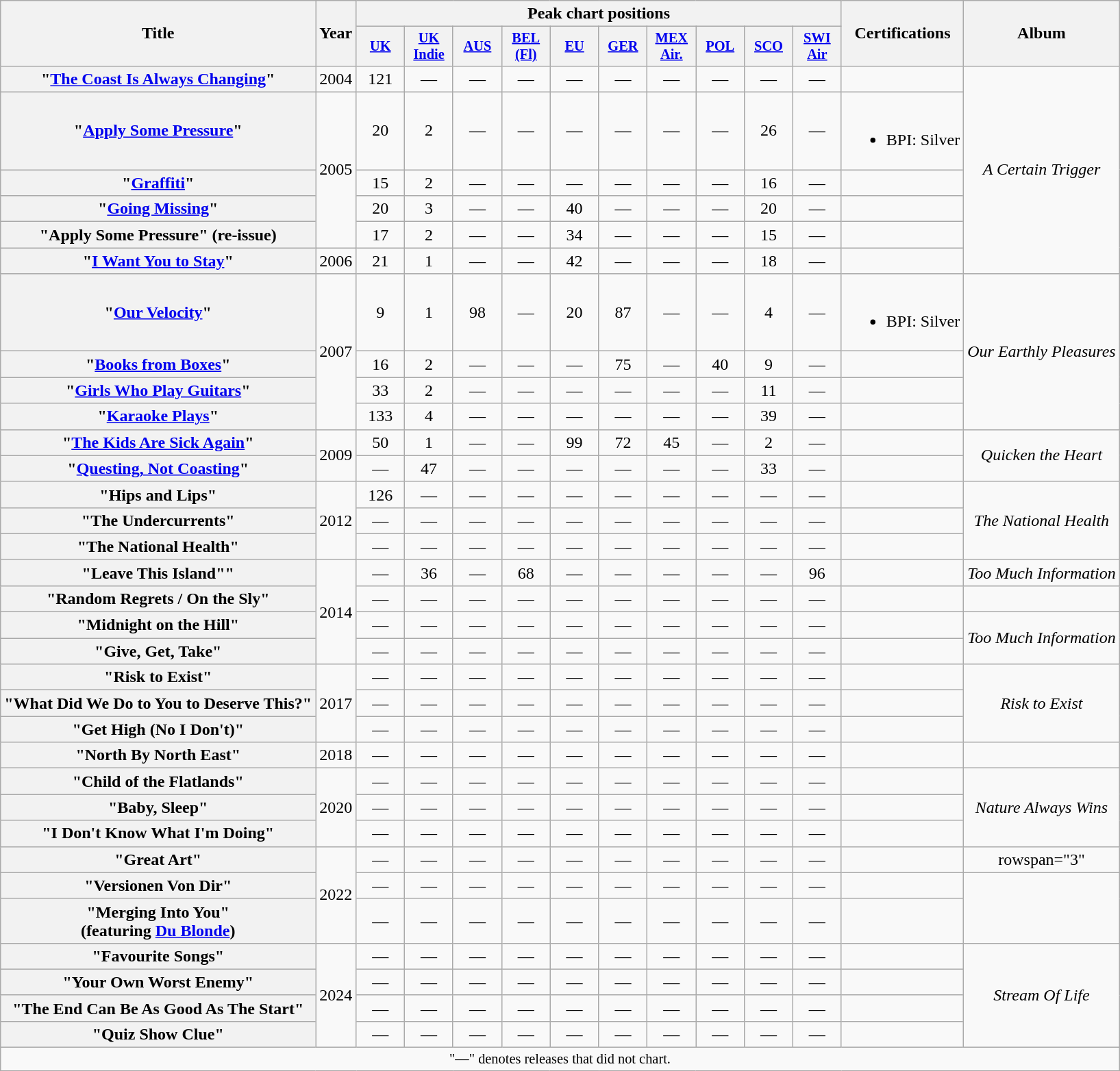<table class="wikitable plainrowheaders" style="text-align:center;">
<tr>
<th scope="col" rowspan="2">Title</th>
<th scope="col" rowspan="2" style="width:2em;">Year</th>
<th scope="col" colspan="10">Peak chart positions</th>
<th rowspan="2">Certifications</th>
<th scope="col" rowspan="2">Album</th>
</tr>
<tr>
<th scope="col" style="width:3em;font-size:85%;"><a href='#'>UK</a><br></th>
<th scope="col" style="width:3em;font-size:85%;"><a href='#'>UK<br>Indie</a><br></th>
<th scope="col" style="width:3em;font-size:85%;"><a href='#'>AUS</a><br></th>
<th scope="col" style="width:3em;font-size:85%;"><a href='#'>BEL (Fl)</a><br></th>
<th scope="col" style="width:3em;font-size:85%;"><a href='#'>EU</a><br></th>
<th scope="col" style="width:3em;font-size:85%;"><a href='#'>GER</a><br></th>
<th scope="col" style="width:3em;font-size:85%;"><a href='#'>MEX<br>Air.</a><br></th>
<th scope="col" style="width:3em;font-size:85%;"><a href='#'>POL</a><br></th>
<th scope="col" style="width:3em;font-size:85%;"><a href='#'>SCO</a><br></th>
<th scope="col" style="width:3em;font-size:85%;"><a href='#'>SWI<br>Air</a><br></th>
</tr>
<tr>
<th scope="row">"<a href='#'>The Coast Is Always Changing</a>"</th>
<td>2004</td>
<td>121</td>
<td>—</td>
<td>—</td>
<td>—</td>
<td>—</td>
<td>—</td>
<td>—</td>
<td>—</td>
<td>—</td>
<td>—</td>
<td></td>
<td rowspan="6"><em>A Certain Trigger</em></td>
</tr>
<tr>
<th scope="row">"<a href='#'>Apply Some Pressure</a>"</th>
<td rowspan="4">2005</td>
<td>20</td>
<td>2</td>
<td>—</td>
<td>—</td>
<td>—</td>
<td>—</td>
<td>—</td>
<td>—</td>
<td>26</td>
<td>—</td>
<td><br><ul><li>BPI: Silver</li></ul></td>
</tr>
<tr>
<th scope="row">"<a href='#'>Graffiti</a>"</th>
<td>15</td>
<td>2</td>
<td>—</td>
<td>—</td>
<td>—</td>
<td>—</td>
<td>—</td>
<td>—</td>
<td>16</td>
<td>—</td>
<td></td>
</tr>
<tr>
<th scope="row">"<a href='#'>Going Missing</a>"</th>
<td>20</td>
<td>3</td>
<td>—</td>
<td>—</td>
<td>40</td>
<td>—</td>
<td>—</td>
<td>—</td>
<td>20</td>
<td>—</td>
<td></td>
</tr>
<tr>
<th scope="row">"Apply Some Pressure" (re-issue)</th>
<td>17</td>
<td>2</td>
<td>—</td>
<td>—</td>
<td>34</td>
<td>—</td>
<td>—</td>
<td>—</td>
<td>15</td>
<td>—</td>
<td></td>
</tr>
<tr>
<th scope="row">"<a href='#'>I Want You to Stay</a>"</th>
<td>2006</td>
<td>21</td>
<td>1</td>
<td>—</td>
<td>—</td>
<td>42</td>
<td>—</td>
<td>—</td>
<td>—</td>
<td>18</td>
<td>—</td>
<td></td>
</tr>
<tr>
<th scope="row">"<a href='#'>Our Velocity</a>"</th>
<td rowspan="4">2007</td>
<td>9</td>
<td>1</td>
<td>98</td>
<td>—</td>
<td>20</td>
<td>87</td>
<td>—</td>
<td>—</td>
<td>4</td>
<td>—</td>
<td><br><ul><li>BPI: Silver</li></ul></td>
<td rowspan="4"><em>Our Earthly Pleasures</em></td>
</tr>
<tr>
<th scope="row">"<a href='#'>Books from Boxes</a>"</th>
<td>16</td>
<td>2</td>
<td>—</td>
<td>—</td>
<td>—</td>
<td>75</td>
<td>—</td>
<td>40</td>
<td>9</td>
<td>—</td>
<td></td>
</tr>
<tr>
<th scope="row">"<a href='#'>Girls Who Play Guitars</a>"</th>
<td>33</td>
<td>2</td>
<td>—</td>
<td>—</td>
<td>—</td>
<td>—</td>
<td>—</td>
<td>—</td>
<td>11</td>
<td>—</td>
<td></td>
</tr>
<tr>
<th scope="row">"<a href='#'>Karaoke Plays</a>"</th>
<td>133</td>
<td>4</td>
<td>—</td>
<td>—</td>
<td>—</td>
<td>—</td>
<td>—</td>
<td>—</td>
<td>39</td>
<td>—</td>
<td></td>
</tr>
<tr>
<th scope="row">"<a href='#'>The Kids Are Sick Again</a>"</th>
<td rowspan="2">2009</td>
<td>50</td>
<td>1</td>
<td>—</td>
<td>—</td>
<td>99</td>
<td>72</td>
<td>45</td>
<td>—</td>
<td>2</td>
<td>—</td>
<td></td>
<td rowspan="2"><em>Quicken the Heart</em></td>
</tr>
<tr>
<th scope="row">"<a href='#'>Questing, Not Coasting</a>"</th>
<td>—</td>
<td>47</td>
<td>—</td>
<td>—</td>
<td>—</td>
<td>—</td>
<td>—</td>
<td>—</td>
<td>33</td>
<td>—</td>
<td></td>
</tr>
<tr>
<th scope="row">"Hips and Lips"</th>
<td rowspan="3">2012</td>
<td>126</td>
<td>—</td>
<td>—</td>
<td>—</td>
<td>—</td>
<td>—</td>
<td>—</td>
<td>—</td>
<td>—</td>
<td>—</td>
<td></td>
<td rowspan="3"><em>The National Health</em></td>
</tr>
<tr>
<th scope="row">"The Undercurrents"</th>
<td>—</td>
<td>—</td>
<td>—</td>
<td>—</td>
<td>—</td>
<td>—</td>
<td>—</td>
<td>—</td>
<td>—</td>
<td>—</td>
<td></td>
</tr>
<tr>
<th scope="row">"The National Health"</th>
<td>—</td>
<td>—</td>
<td>—</td>
<td>—</td>
<td>—</td>
<td>—</td>
<td>—</td>
<td>—</td>
<td>—</td>
<td>—</td>
<td></td>
</tr>
<tr>
<th scope="row">"Leave This Island""</th>
<td rowspan="4">2014</td>
<td>—</td>
<td>36</td>
<td>—</td>
<td>68</td>
<td>—</td>
<td>—</td>
<td>—</td>
<td>—</td>
<td>—</td>
<td>96</td>
<td></td>
<td><em>Too Much Information</em></td>
</tr>
<tr>
<th scope="row">"Random Regrets / On the Sly"</th>
<td>—</td>
<td>—</td>
<td>—</td>
<td>—</td>
<td>—</td>
<td>—</td>
<td>—</td>
<td>—</td>
<td>—</td>
<td>—</td>
<td></td>
<td></td>
</tr>
<tr>
<th scope="row">"Midnight on the Hill"</th>
<td>—</td>
<td>—</td>
<td>—</td>
<td>—</td>
<td>—</td>
<td>—</td>
<td>—</td>
<td>—</td>
<td>—</td>
<td>—</td>
<td></td>
<td rowspan="2"><em>Too Much Information</em></td>
</tr>
<tr>
<th scope="row">"Give, Get, Take"</th>
<td>—</td>
<td>—</td>
<td>—</td>
<td>—</td>
<td>—</td>
<td>—</td>
<td>—</td>
<td>—</td>
<td>—</td>
<td>—</td>
<td></td>
</tr>
<tr>
<th scope="row">"Risk to Exist"</th>
<td rowspan="3">2017</td>
<td>—</td>
<td>—</td>
<td>—</td>
<td>—</td>
<td>—</td>
<td>—</td>
<td>—</td>
<td>—</td>
<td>—</td>
<td>—</td>
<td></td>
<td rowspan="3"><em>Risk to Exist</em></td>
</tr>
<tr>
<th scope="row">"What Did We Do to You to Deserve This?"</th>
<td>—</td>
<td>—</td>
<td>—</td>
<td>—</td>
<td>—</td>
<td>—</td>
<td>—</td>
<td>—</td>
<td>—</td>
<td>—</td>
<td></td>
</tr>
<tr>
<th scope="row">"Get High (No I Don't)"</th>
<td>—</td>
<td>—</td>
<td>—</td>
<td>—</td>
<td>—</td>
<td>—</td>
<td>—</td>
<td>—</td>
<td>—</td>
<td>—</td>
<td></td>
</tr>
<tr>
<th scope="row">"North By North East"</th>
<td>2018</td>
<td>—</td>
<td>—</td>
<td>—</td>
<td>—</td>
<td>—</td>
<td>—</td>
<td>—</td>
<td>—</td>
<td>—</td>
<td>—</td>
<td></td>
<td></td>
</tr>
<tr>
<th scope="row">"Child of the Flatlands"</th>
<td rowspan="3">2020</td>
<td>—</td>
<td>—</td>
<td>—</td>
<td>—</td>
<td>—</td>
<td>—</td>
<td>—</td>
<td>—</td>
<td>—</td>
<td>—</td>
<td></td>
<td rowspan="3"><em>Nature Always Wins</em></td>
</tr>
<tr>
<th scope="row">"Baby, Sleep"</th>
<td>—</td>
<td>—</td>
<td>—</td>
<td>—</td>
<td>—</td>
<td>—</td>
<td>—</td>
<td>—</td>
<td>—</td>
<td>—</td>
<td></td>
</tr>
<tr>
<th scope="row">"I Don't Know What I'm Doing"</th>
<td>—</td>
<td>—</td>
<td>—</td>
<td>—</td>
<td>—</td>
<td>—</td>
<td>—</td>
<td>—</td>
<td>—</td>
<td>—</td>
<td></td>
</tr>
<tr>
<th scope="row">"Great Art"</th>
<td rowspan="3">2022</td>
<td>—</td>
<td>—</td>
<td>—</td>
<td>—</td>
<td>—</td>
<td>—</td>
<td>—</td>
<td>—</td>
<td>—</td>
<td>—</td>
<td></td>
<td>rowspan="3" </td>
</tr>
<tr>
<th scope="row">"Versionen Von Dir"</th>
<td>—</td>
<td>—</td>
<td>—</td>
<td>—</td>
<td>—</td>
<td>—</td>
<td>—</td>
<td>—</td>
<td>—</td>
<td>—</td>
<td></td>
</tr>
<tr>
<th scope="row">"Merging Into You"<br><span>(featuring <a href='#'>Du Blonde</a>)</span></th>
<td>—</td>
<td>—</td>
<td>—</td>
<td>—</td>
<td>—</td>
<td>—</td>
<td>—</td>
<td>—</td>
<td>—</td>
<td>—</td>
<td></td>
</tr>
<tr>
<th scope="row">"Favourite Songs"</th>
<td rowspan="4">2024</td>
<td>—</td>
<td>—</td>
<td>—</td>
<td>—</td>
<td>—</td>
<td>—</td>
<td>—</td>
<td>—</td>
<td>—</td>
<td>—</td>
<td></td>
<td rowspan="4"><em>Stream Of Life</em></td>
</tr>
<tr>
<th scope="row">"Your Own Worst Enemy"</th>
<td>—</td>
<td>—</td>
<td>—</td>
<td>—</td>
<td>—</td>
<td>—</td>
<td>—</td>
<td>—</td>
<td>—</td>
<td>—</td>
<td></td>
</tr>
<tr>
<th scope="row">"The End Can Be As Good As The Start"</th>
<td>—</td>
<td>—</td>
<td>—</td>
<td>—</td>
<td>—</td>
<td>—</td>
<td>—</td>
<td>—</td>
<td>—</td>
<td>—</td>
<td></td>
</tr>
<tr>
<th scope="row">"Quiz Show Clue"</th>
<td>—</td>
<td>—</td>
<td>—</td>
<td>—</td>
<td>—</td>
<td>—</td>
<td>—</td>
<td>—</td>
<td>—</td>
<td>—</td>
<td></td>
</tr>
<tr>
<td align="center" colspan="16" style="font-size: 85%">"—" denotes releases that did not chart.</td>
</tr>
</table>
